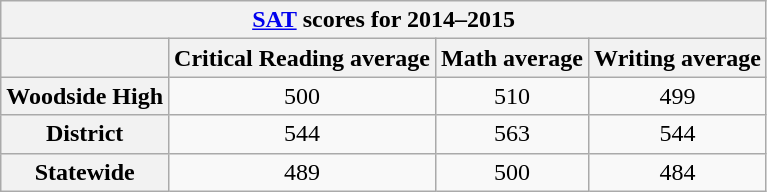<table class="wikitable" style="text-align:center">
<tr>
<th colspan="4"><a href='#'>SAT</a> scores for 2014–2015 </th>
</tr>
<tr>
<th></th>
<th>Critical Reading average</th>
<th>Math average</th>
<th>Writing average</th>
</tr>
<tr>
<th>Woodside High</th>
<td>500</td>
<td>510</td>
<td>499</td>
</tr>
<tr>
<th>District</th>
<td>544</td>
<td>563</td>
<td>544</td>
</tr>
<tr>
<th>Statewide</th>
<td>489</td>
<td>500</td>
<td>484</td>
</tr>
</table>
